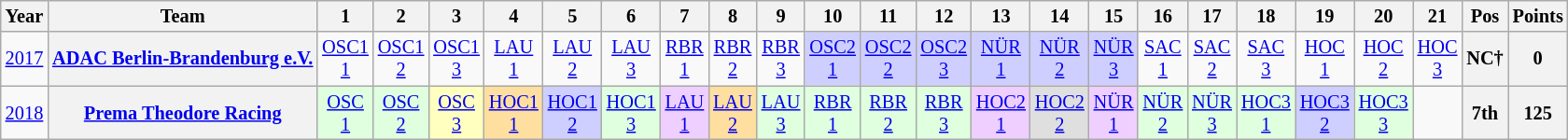<table class="wikitable" style="text-align:center; font-size:85%">
<tr>
<th>Year</th>
<th>Team</th>
<th>1</th>
<th>2</th>
<th>3</th>
<th>4</th>
<th>5</th>
<th>6</th>
<th>7</th>
<th>8</th>
<th>9</th>
<th>10</th>
<th>11</th>
<th>12</th>
<th>13</th>
<th>14</th>
<th>15</th>
<th>16</th>
<th>17</th>
<th>18</th>
<th>19</th>
<th>20</th>
<th>21</th>
<th>Pos</th>
<th>Points</th>
</tr>
<tr>
<td><a href='#'>2017</a></td>
<th nowrap><a href='#'>ADAC Berlin-Brandenburg e.V.</a></th>
<td style="background:#;"><a href='#'>OSC1<br>1</a></td>
<td style="background:#;"><a href='#'>OSC1<br>2</a></td>
<td style="background:#;"><a href='#'>OSC1<br>3</a></td>
<td style="background:#;"><a href='#'>LAU<br>1</a></td>
<td style="background:#;"><a href='#'>LAU<br>2</a></td>
<td style="background:#;"><a href='#'>LAU<br>3</a></td>
<td style="background:#;"><a href='#'>RBR<br>1</a></td>
<td style="background:#;"><a href='#'>RBR<br>2</a></td>
<td style="background:#;"><a href='#'>RBR<br>3</a></td>
<td style="background:#CFCFFF;"><a href='#'>OSC2<br>1</a><br></td>
<td style="background:#CFCFFF;"><a href='#'>OSC2<br>2</a><br></td>
<td style="background:#CFCFFF;"><a href='#'>OSC2<br>3</a><br></td>
<td style="background:#CFCFFF;"><a href='#'>NÜR<br>1</a><br></td>
<td style="background:#CFCFFF;"><a href='#'>NÜR<br>2</a><br></td>
<td style="background:#CFCFFF;"><a href='#'>NÜR<br>3</a><br></td>
<td style="background:#;"><a href='#'>SAC<br>1</a></td>
<td style="background:#;"><a href='#'>SAC<br>2</a></td>
<td style="background:#;"><a href='#'>SAC<br>3</a></td>
<td style="background:#;"><a href='#'>HOC<br>1</a></td>
<td style="background:#;"><a href='#'>HOC<br>2</a></td>
<td style="background:#;"><a href='#'>HOC<br>3</a></td>
<th>NC†</th>
<th>0</th>
</tr>
<tr>
<td><a href='#'>2018</a></td>
<th nowrap><a href='#'>Prema Theodore Racing</a></th>
<td style="background:#DFFFDF;"><a href='#'>OSC<br>1</a><br></td>
<td style="background:#DFFFDF;"><a href='#'>OSC<br>2</a><br></td>
<td style="background:#FFFFBF;"><a href='#'>OSC<br>3</a><br></td>
<td style="background:#FFDF9F;"><a href='#'>HOC1<br>1</a><br></td>
<td style="background:#CFCFFF;"><a href='#'>HOC1<br>2</a><br></td>
<td style="background:#DFFFDF;"><a href='#'>HOC1<br>3</a><br></td>
<td style="background:#EFCFFF;"><a href='#'>LAU<br>1</a><br></td>
<td style="background:#FFDF9F;"><a href='#'>LAU<br>2</a><br></td>
<td style="background:#DFFFDF;"><a href='#'>LAU<br>3</a><br></td>
<td style="background:#DFFFDF;"><a href='#'>RBR<br>1</a><br></td>
<td style="background:#DFFFDF;"><a href='#'>RBR<br>2</a><br></td>
<td style="background:#DFFFDF;"><a href='#'>RBR<br>3</a><br></td>
<td style="background:#EFCFFF;"><a href='#'>HOC2<br>1</a><br></td>
<td style="background:#DFDFDF;"><a href='#'>HOC2<br>2</a><br></td>
<td style="background:#EFCFFF;"><a href='#'>NÜR<br>1</a><br></td>
<td style="background:#DFFFDF;"><a href='#'>NÜR<br>2</a><br></td>
<td style="background:#DFFFDF;"><a href='#'>NÜR<br>3</a><br></td>
<td style="background:#DFFFDF;"><a href='#'>HOC3<br>1</a><br></td>
<td style="background:#CFCFFF;"><a href='#'>HOC3<br>2</a><br></td>
<td style="background:#DFFFDF;"><a href='#'>HOC3<br>3</a><br></td>
<td></td>
<th>7th</th>
<th>125</th>
</tr>
</table>
